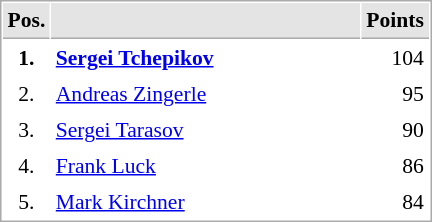<table cellspacing="1" cellpadding="3" style="border:1px solid #AAAAAA;font-size:90%">
<tr bgcolor="#E4E4E4">
<th style="border-bottom:1px solid #AAAAAA" width=10>Pos.</th>
<th style="border-bottom:1px solid #AAAAAA" width=200></th>
<th style="border-bottom:1px solid #AAAAAA" width=20>Points</th>
</tr>
<tr>
<td align="center"><strong>1.</strong></td>
<td> <strong><a href='#'>Sergei Tchepikov</a></strong></td>
<td align="right">104</td>
</tr>
<tr>
<td align="center">2.</td>
<td> <a href='#'>Andreas Zingerle</a></td>
<td align="right">95</td>
</tr>
<tr>
<td align="center">3.</td>
<td> <a href='#'>Sergei Tarasov</a></td>
<td align="right">90</td>
</tr>
<tr>
<td align="center">4.</td>
<td> <a href='#'>Frank Luck</a></td>
<td align="right">86</td>
</tr>
<tr>
<td align="center">5.</td>
<td> <a href='#'>Mark Kirchner</a></td>
<td align="right">84</td>
</tr>
</table>
